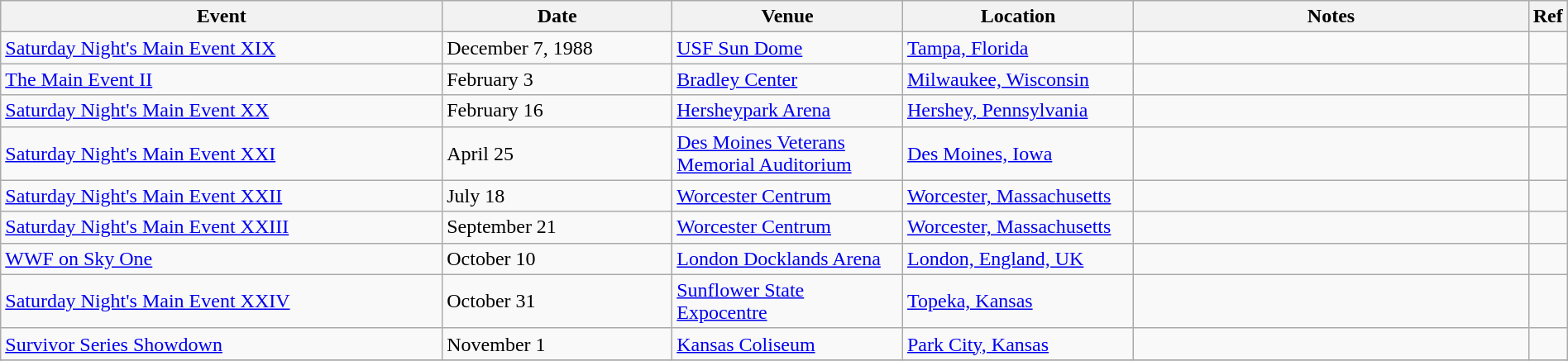<table class="wikitable plainrowheaders sortable" style="width:100%;">
<tr>
<th style="width:29%;">Event</th>
<th style="width:15%;">Date</th>
<th style="width:15%;">Venue</th>
<th style="width:15%;">Location</th>
<th style="width:99%;">Notes</th>
<th style="width:99%;">Ref</th>
</tr>
<tr>
<td><a href='#'>Saturday Night's Main Event XIX</a></td>
<td>December 7, 1988<br></td>
<td><a href='#'>USF Sun Dome</a></td>
<td><a href='#'>Tampa, Florida</a></td>
<td></td>
<td></td>
</tr>
<tr>
<td><a href='#'>The Main Event II</a></td>
<td>February 3</td>
<td><a href='#'>Bradley Center</a></td>
<td><a href='#'>Milwaukee, Wisconsin</a></td>
<td></td>
<td></td>
</tr>
<tr>
<td><a href='#'>Saturday Night's Main Event XX</a></td>
<td>February 16<br></td>
<td><a href='#'>Hersheypark Arena</a></td>
<td><a href='#'>Hershey, Pennsylvania</a></td>
<td></td>
<td></td>
</tr>
<tr>
<td><a href='#'>Saturday Night's Main Event XXI</a></td>
<td>April 25<br></td>
<td><a href='#'>Des Moines Veterans Memorial Auditorium</a></td>
<td><a href='#'>Des Moines, Iowa</a></td>
<td></td>
<td></td>
</tr>
<tr>
<td><a href='#'>Saturday Night's Main Event XXII</a></td>
<td>July 18<br></td>
<td><a href='#'>Worcester Centrum</a></td>
<td><a href='#'>Worcester, Massachusetts</a></td>
<td></td>
<td></td>
</tr>
<tr>
<td><a href='#'>Saturday Night's Main Event XXIII</a></td>
<td>September 21<br></td>
<td><a href='#'>Worcester Centrum</a></td>
<td><a href='#'>Worcester, Massachusetts</a></td>
<td></td>
<td></td>
</tr>
<tr>
<td><a href='#'>WWF on Sky One</a></td>
<td>October 10</td>
<td><a href='#'>London Docklands Arena</a></td>
<td><a href='#'>London, England, UK</a></td>
<td></td>
<td></td>
</tr>
<tr>
<td><a href='#'>Saturday Night's Main Event XXIV</a></td>
<td>October 31<br></td>
<td><a href='#'>Sunflower State Expocentre</a></td>
<td><a href='#'>Topeka, Kansas</a></td>
<td></td>
<td></td>
</tr>
<tr>
<td><a href='#'>Survivor Series Showdown</a></td>
<td>November 1<br></td>
<td><a href='#'>Kansas Coliseum</a></td>
<td><a href='#'>Park City, Kansas</a></td>
<td></td>
<td></td>
</tr>
<tr>
</tr>
</table>
